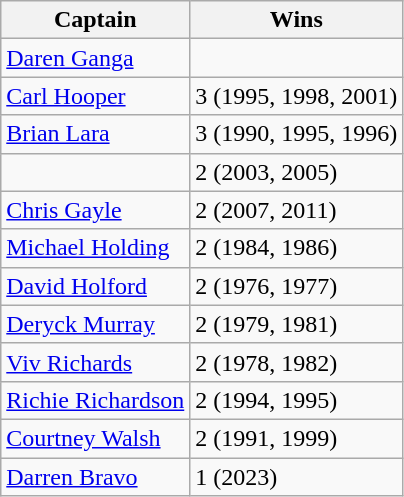<table class="wikitable">
<tr>
<th>Captain</th>
<th>Wins</th>
</tr>
<tr>
<td><a href='#'>Daren Ganga</a></td>
<td></td>
</tr>
<tr>
<td><a href='#'>Carl Hooper</a></td>
<td>3 (1995, 1998, 2001)</td>
</tr>
<tr>
<td><a href='#'>Brian Lara</a></td>
<td>3 (1990, 1995, 1996)</td>
</tr>
<tr>
<td></td>
<td>2 (2003, 2005)</td>
</tr>
<tr>
<td><a href='#'>Chris Gayle</a></td>
<td>2 (2007, 2011)</td>
</tr>
<tr>
<td><a href='#'>Michael Holding</a></td>
<td>2 (1984, 1986)</td>
</tr>
<tr>
<td><a href='#'>David Holford</a></td>
<td>2 (1976, 1977)</td>
</tr>
<tr>
<td><a href='#'>Deryck Murray</a></td>
<td>2 (1979, 1981)</td>
</tr>
<tr>
<td><a href='#'>Viv Richards</a></td>
<td>2 (1978, 1982)</td>
</tr>
<tr>
<td><a href='#'>Richie Richardson</a></td>
<td>2 (1994, 1995)</td>
</tr>
<tr>
<td><a href='#'>Courtney Walsh</a></td>
<td>2 (1991, 1999)</td>
</tr>
<tr>
<td><a href='#'>Darren Bravo</a></td>
<td>1 (2023)</td>
</tr>
</table>
